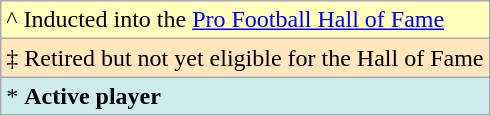<table class="wikitable">
<tr>
<td style=background:#ffb;">^ Inducted into the <a href='#'>Pro Football Hall of Fame</a></td>
</tr>
<tr>
<td style="background:#ffe6bd">‡ Retired but not yet eligible for the Hall of Fame</td>
</tr>
<tr>
<td style=background:#cfecec;">* <strong>Active player</strong></td>
</tr>
</table>
